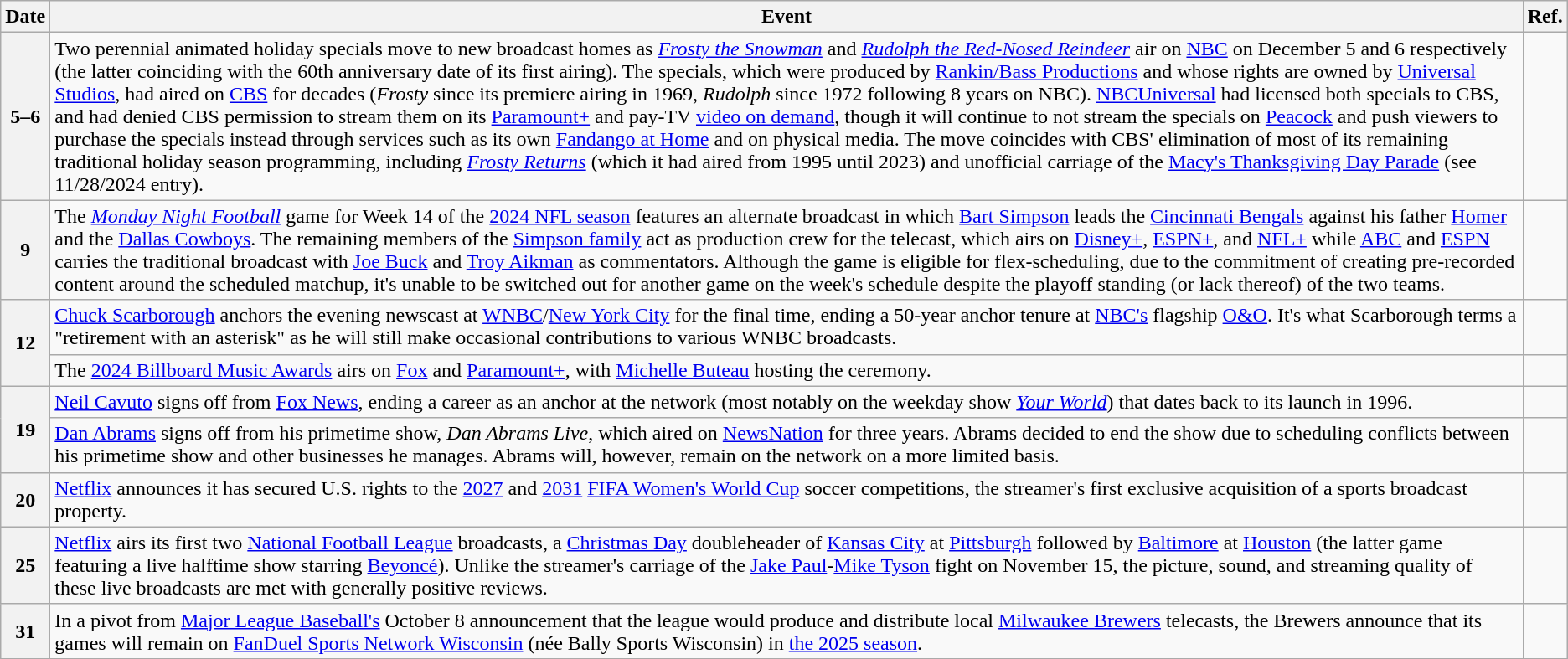<table class="wikitable sortable">
<tr>
<th>Date</th>
<th>Event</th>
<th>Ref.</th>
</tr>
<tr>
<th>5–6</th>
<td>Two perennial animated holiday specials move to new broadcast homes as <em><a href='#'>Frosty the Snowman</a></em> and <em><a href='#'>Rudolph the Red-Nosed Reindeer</a></em> air on <a href='#'>NBC</a> on December 5 and 6 respectively (the latter coinciding with the 60th anniversary date of its first airing). The specials, which were produced by <a href='#'>Rankin/Bass Productions</a> and whose rights are owned by <a href='#'>Universal Studios</a>, had aired on <a href='#'>CBS</a> for decades (<em>Frosty</em> since its premiere airing in 1969, <em>Rudolph</em> since 1972 following 8 years on NBC). <a href='#'>NBCUniversal</a> had licensed both specials to CBS, and had denied CBS permission to stream them on its <a href='#'>Paramount+</a> and pay-TV <a href='#'>video on demand</a>, though it will continue to not stream the specials on <a href='#'>Peacock</a> and push viewers to purchase the specials instead through services such as its own <a href='#'>Fandango at Home</a> and on physical media. The move coincides with CBS' elimination of most of its remaining traditional holiday season programming, including <em><a href='#'>Frosty Returns</a></em> (which it had aired from 1995 until 2023) and unofficial carriage of the <a href='#'>Macy's Thanksgiving Day Parade</a> (see 11/28/2024 entry).</td>
<td></td>
</tr>
<tr>
<th>9</th>
<td>The <em><a href='#'>Monday Night Football</a></em> game for Week 14 of the <a href='#'>2024 NFL season</a> features an alternate broadcast in which <a href='#'>Bart Simpson</a> leads the <a href='#'>Cincinnati Bengals</a> against his father <a href='#'>Homer</a> and the <a href='#'>Dallas Cowboys</a>. The remaining members of the <a href='#'>Simpson family</a> act as production crew for the telecast, which airs on <a href='#'>Disney+</a>, <a href='#'>ESPN+</a>, and <a href='#'>NFL+</a> while <a href='#'>ABC</a> and <a href='#'>ESPN</a> carries the traditional broadcast with <a href='#'>Joe Buck</a> and <a href='#'>Troy Aikman</a> as commentators. Although the game is eligible for flex-scheduling, due to the commitment of creating pre-recorded content around the scheduled matchup, it's unable to be switched out for another game on the week's schedule despite the playoff standing (or lack thereof) of the two teams.</td>
<td></td>
</tr>
<tr>
<th rowspan=2>12</th>
<td><a href='#'>Chuck Scarborough</a> anchors the evening newscast at <a href='#'>WNBC</a>/<a href='#'>New York City</a> for the final time, ending a 50-year anchor tenure at <a href='#'>NBC's</a> flagship <a href='#'>O&O</a>. It's what Scarborough terms a "retirement with an asterisk" as he will still make occasional contributions to various WNBC broadcasts.</td>
<td></td>
</tr>
<tr>
<td>The <a href='#'>2024 Billboard Music Awards</a> airs on <a href='#'>Fox</a> and <a href='#'>Paramount+</a>, with <a href='#'>Michelle Buteau</a> hosting the ceremony.</td>
<td></td>
</tr>
<tr>
<th rowspan="2">19</th>
<td><a href='#'>Neil Cavuto</a> signs off from <a href='#'>Fox News</a>, ending a career as an anchor at the network (most notably on the weekday show <em><a href='#'>Your World</a></em>) that dates back to its launch in 1996.</td>
<td></td>
</tr>
<tr>
<td><a href='#'>Dan Abrams</a> signs off from his primetime show, <em>Dan Abrams Live</em>, which aired on <a href='#'>NewsNation</a> for three years. Abrams decided to end the show due to scheduling conflicts between his primetime show and other businesses he manages. Abrams will, however, remain on the network on a more limited basis.</td>
<td></td>
</tr>
<tr>
<th>20</th>
<td><a href='#'>Netflix</a> announces it has secured U.S. rights to the <a href='#'>2027</a> and <a href='#'>2031</a> <a href='#'>FIFA Women's World Cup</a> soccer competitions, the streamer's first exclusive acquisition of a sports broadcast property.</td>
<td></td>
</tr>
<tr>
<th>25</th>
<td><a href='#'>Netflix</a> airs its first two <a href='#'>National Football League</a> broadcasts, a <a href='#'>Christmas Day</a> doubleheader of <a href='#'>Kansas City</a> at <a href='#'>Pittsburgh</a> followed by <a href='#'>Baltimore</a> at <a href='#'>Houston</a> (the latter game featuring a live halftime show starring <a href='#'>Beyoncé</a>). Unlike the streamer's carriage of the <a href='#'>Jake Paul</a>-<a href='#'>Mike Tyson</a> fight on November 15, the picture, sound, and streaming quality of these live broadcasts are met with generally positive reviews.</td>
<td></td>
</tr>
<tr>
<th>31</th>
<td>In a pivot from <a href='#'>Major League Baseball's</a> October 8 announcement that the league would produce and distribute local <a href='#'>Milwaukee Brewers</a> telecasts, the Brewers announce that its games will remain on <a href='#'>FanDuel Sports Network Wisconsin</a> (née Bally Sports Wisconsin) in <a href='#'>the 2025 season</a>.</td>
<td></td>
</tr>
</table>
